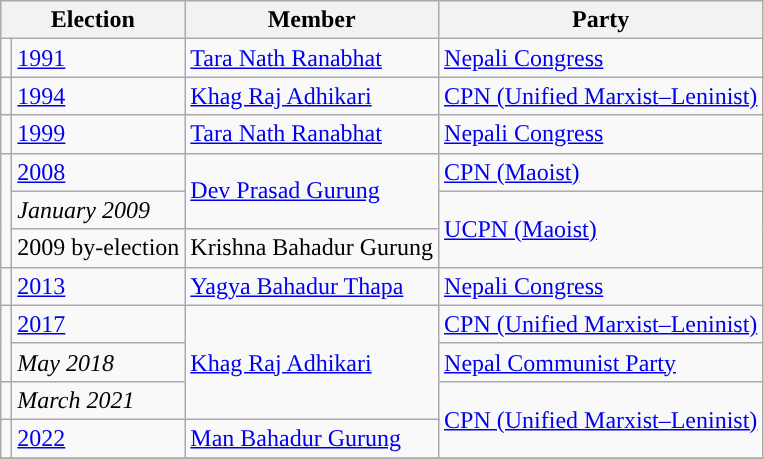<table class="wikitable">
<tr>
<th colspan="2">Election</th>
<th>Member</th>
<th>Party</th>
</tr>
<tr>
<td style="background-color:"></td>
<td><a href='#'>1991</a></td>
<td><a href='#'>Tara Nath Ranabhat</a></td>
<td><a href='#'>Nepali Congress</a></td>
</tr>
<tr>
<td style="background-color:"></td>
<td><a href='#'>1994</a></td>
<td><a href='#'>Khag Raj Adhikari</a></td>
<td><a href='#'>CPN (Unified Marxist–Leninist)</a></td>
</tr>
<tr>
<td style="background-color:"></td>
<td><a href='#'>1999</a></td>
<td><a href='#'>Tara Nath Ranabhat</a></td>
<td><a href='#'>Nepali Congress</a></td>
</tr>
<tr>
<td rowspan="3" style="background-color:"></td>
<td><a href='#'>2008</a></td>
<td rowspan="2"><a href='#'>Dev Prasad Gurung</a></td>
<td><a href='#'>CPN (Maoist)</a></td>
</tr>
<tr>
<td><em>January 2009</em></td>
<td rowspan="2"><a href='#'>UCPN (Maoist)</a></td>
</tr>
<tr>
<td>2009 by-election</td>
<td>Krishna Bahadur Gurung</td>
</tr>
<tr>
<td style="background-color:"></td>
<td><a href='#'>2013</a></td>
<td><a href='#'>Yagya Bahadur Thapa</a></td>
<td><a href='#'>Nepali Congress</a></td>
</tr>
<tr>
<td rowspan="2" style="background-color:"></td>
<td><a href='#'>2017</a></td>
<td rowspan="3"><a href='#'>Khag Raj Adhikari</a></td>
<td><a href='#'>CPN (Unified Marxist–Leninist)</a></td>
</tr>
<tr>
<td><em>May 2018</em></td>
<td><a href='#'>Nepal Communist Party</a></td>
</tr>
<tr>
<td></td>
<td><em>March 2021</em></td>
<td rowspan="2"><a href='#'>CPN (Unified Marxist–Leninist)</a></td>
</tr>
<tr>
<td></td>
<td><a href='#'>2022</a></td>
<td><a href='#'>Man Bahadur Gurung</a></td>
</tr>
<tr>
</tr>
</table>
